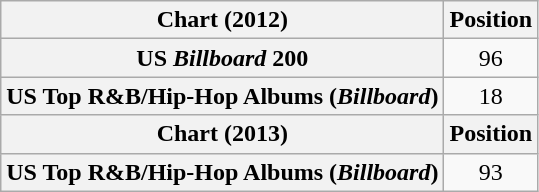<table class="wikitable plainrowheaders" style="text-align:center">
<tr>
<th scope="col">Chart (2012)</th>
<th scope="col">Position</th>
</tr>
<tr>
<th scope="row">US <em>Billboard</em> 200</th>
<td>96</td>
</tr>
<tr>
<th scope="row">US Top R&B/Hip-Hop Albums (<em>Billboard</em>)</th>
<td>18</td>
</tr>
<tr>
<th scope="col">Chart (2013)</th>
<th scope="col">Position</th>
</tr>
<tr>
<th scope="row">US Top R&B/Hip-Hop Albums (<em>Billboard</em>)</th>
<td>93</td>
</tr>
</table>
